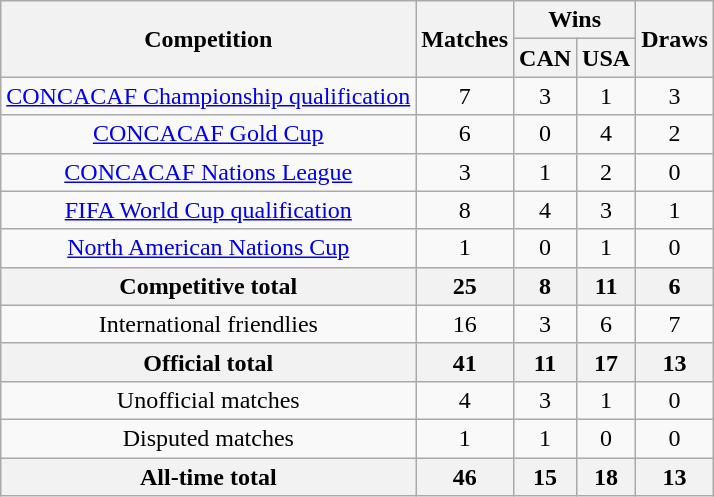<table class="wikitable sortable" style="text-align:center;">
<tr>
<th rowspan="2">Competition</th>
<th rowspan="2">Matches</th>
<th colspan="2">Wins</th>
<th rowspan="2">Draws</th>
</tr>
<tr>
<th>CAN</th>
<th>USA</th>
</tr>
<tr>
<td><a href='#'>CONCACAF Championship qualification</a></td>
<td>7</td>
<td>3</td>
<td>1</td>
<td>3</td>
</tr>
<tr>
<td><a href='#'>CONCACAF Gold Cup</a></td>
<td>6</td>
<td>0</td>
<td>4</td>
<td>2</td>
</tr>
<tr>
<td><a href='#'>CONCACAF Nations League</a></td>
<td>3</td>
<td>1</td>
<td>2</td>
<td>0</td>
</tr>
<tr>
<td><a href='#'>FIFA World Cup qualification</a></td>
<td>8</td>
<td>4</td>
<td>3</td>
<td>1</td>
</tr>
<tr>
<td><a href='#'>North American Nations Cup</a></td>
<td>1</td>
<td>0</td>
<td>1</td>
<td>0</td>
</tr>
<tr>
<th>Competitive total</th>
<th>25</th>
<th>8</th>
<th>11</th>
<th>6</th>
</tr>
<tr>
<td>International friendlies</td>
<td>16</td>
<td>3</td>
<td>6</td>
<td>7</td>
</tr>
<tr>
<th>Official total</th>
<th>41</th>
<th>11</th>
<th>17</th>
<th>13</th>
</tr>
<tr>
<td>Unofficial matches</td>
<td>4</td>
<td>3</td>
<td>1</td>
<td>0</td>
</tr>
<tr>
<td>Disputed matches</td>
<td>1</td>
<td>1</td>
<td>0</td>
<td>0</td>
</tr>
<tr>
<th>All-time total</th>
<th>46</th>
<th>15</th>
<th>18</th>
<th>13</th>
</tr>
</table>
